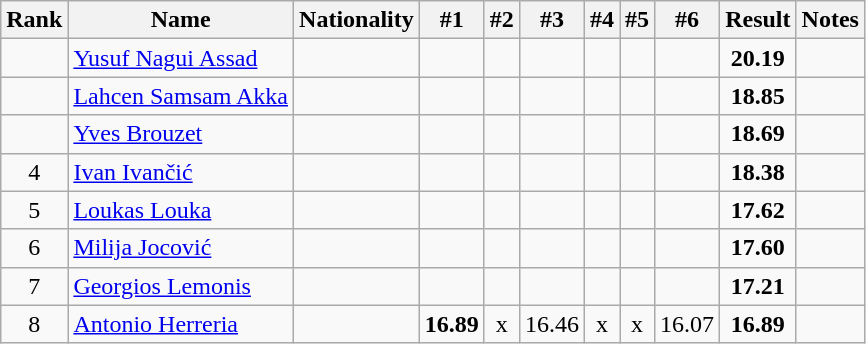<table class="wikitable sortable" style="text-align:center">
<tr>
<th>Rank</th>
<th>Name</th>
<th>Nationality</th>
<th>#1</th>
<th>#2</th>
<th>#3</th>
<th>#4</th>
<th>#5</th>
<th>#6</th>
<th>Result</th>
<th>Notes</th>
</tr>
<tr>
<td></td>
<td align=left><a href='#'>Yusuf Nagui Assad</a></td>
<td align=left></td>
<td></td>
<td></td>
<td></td>
<td></td>
<td></td>
<td></td>
<td><strong>20.19</strong></td>
<td></td>
</tr>
<tr>
<td></td>
<td align=left><a href='#'>Lahcen Samsam Akka</a></td>
<td align=left></td>
<td></td>
<td></td>
<td></td>
<td></td>
<td></td>
<td></td>
<td><strong>18.85</strong></td>
<td></td>
</tr>
<tr>
<td></td>
<td align=left><a href='#'>Yves Brouzet</a></td>
<td align=left></td>
<td></td>
<td></td>
<td></td>
<td></td>
<td></td>
<td></td>
<td><strong>18.69</strong></td>
<td></td>
</tr>
<tr>
<td>4</td>
<td align=left><a href='#'>Ivan Ivančić</a></td>
<td align=left></td>
<td></td>
<td></td>
<td></td>
<td></td>
<td></td>
<td></td>
<td><strong>18.38</strong></td>
<td></td>
</tr>
<tr>
<td>5</td>
<td align=left><a href='#'>Loukas Louka</a></td>
<td align=left></td>
<td></td>
<td></td>
<td></td>
<td></td>
<td></td>
<td></td>
<td><strong>17.62</strong></td>
<td></td>
</tr>
<tr>
<td>6</td>
<td align=left><a href='#'>Milija Jocović</a></td>
<td align=left></td>
<td></td>
<td></td>
<td></td>
<td></td>
<td></td>
<td></td>
<td><strong>17.60</strong></td>
<td></td>
</tr>
<tr>
<td>7</td>
<td align=left><a href='#'>Georgios Lemonis</a></td>
<td align=left></td>
<td></td>
<td></td>
<td></td>
<td></td>
<td></td>
<td></td>
<td><strong>17.21</strong></td>
<td></td>
</tr>
<tr>
<td>8</td>
<td align=left><a href='#'>Antonio Herreria</a></td>
<td align=left></td>
<td><strong>16.89</strong></td>
<td>x</td>
<td>16.46</td>
<td>x</td>
<td>x</td>
<td>16.07</td>
<td><strong>16.89</strong></td>
<td></td>
</tr>
</table>
